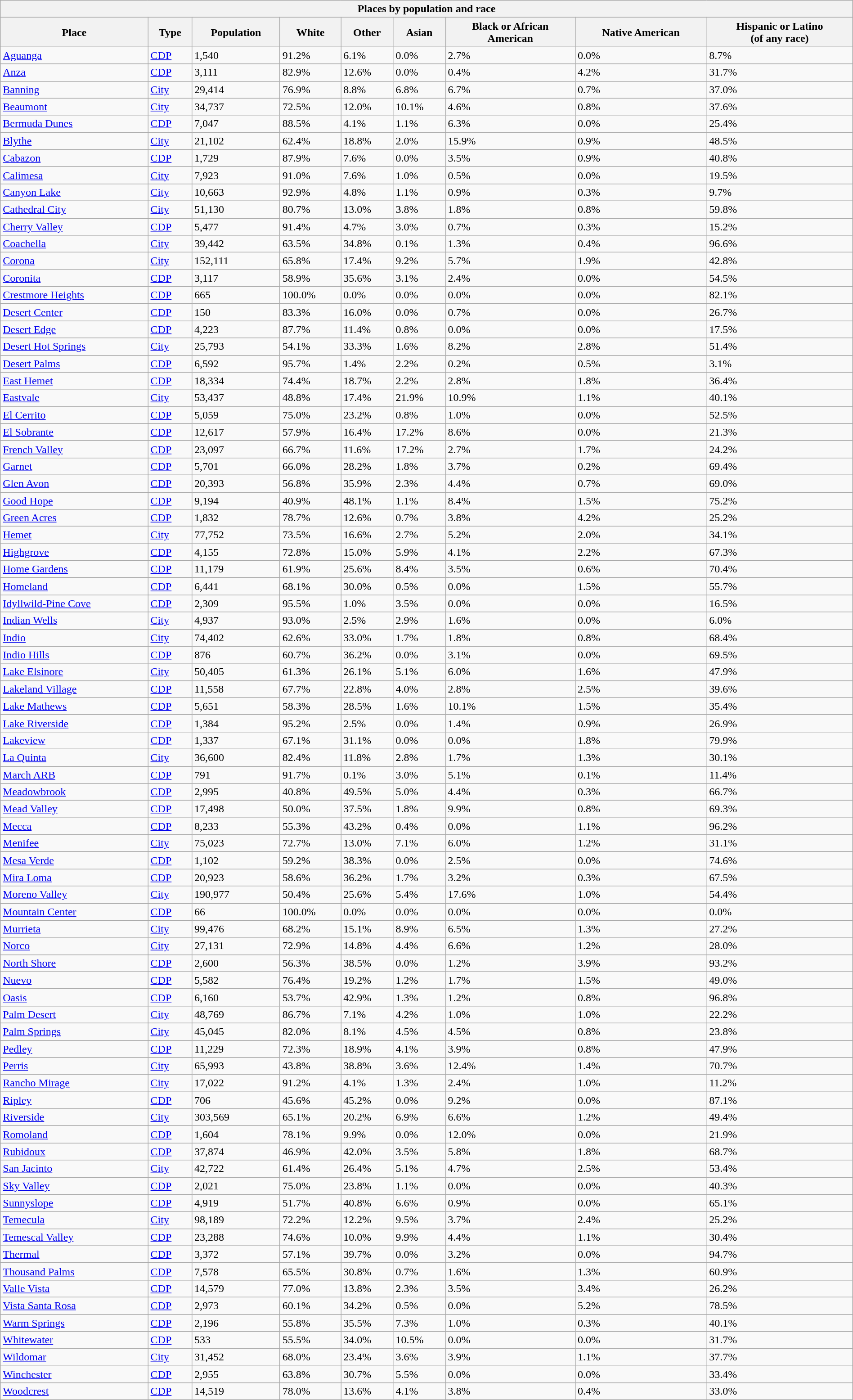<table class="wikitable collapsible collapsed sortable" style="width: 100%;">
<tr>
<th colspan=9>Places by population and race</th>
</tr>
<tr>
<th>Place</th>
<th>Type</th>
<th data-sort-type="number">Population</th>
<th data-sort-type="number">White</th>
<th data-sort-type="number">Other<br></th>
<th data-sort-type="number">Asian</th>
<th data-sort-type="number">Black or African<br>American</th>
<th data-sort-type="number">Native American<br></th>
<th data-sort-type="number">Hispanic or Latino<br>(of any race)</th>
</tr>
<tr>
<td><a href='#'>Aguanga</a></td>
<td><a href='#'>CDP</a></td>
<td>1,540</td>
<td>91.2%</td>
<td>6.1%</td>
<td>0.0%</td>
<td>2.7%</td>
<td>0.0%</td>
<td>8.7%</td>
</tr>
<tr>
<td><a href='#'>Anza</a></td>
<td><a href='#'>CDP</a></td>
<td>3,111</td>
<td>82.9%</td>
<td>12.6%</td>
<td>0.0%</td>
<td>0.4%</td>
<td>4.2%</td>
<td>31.7%</td>
</tr>
<tr>
<td><a href='#'>Banning</a></td>
<td><a href='#'>City</a></td>
<td>29,414</td>
<td>76.9%</td>
<td>8.8%</td>
<td>6.8%</td>
<td>6.7%</td>
<td>0.7%</td>
<td>37.0%</td>
</tr>
<tr>
<td><a href='#'>Beaumont</a></td>
<td><a href='#'>City</a></td>
<td>34,737</td>
<td>72.5%</td>
<td>12.0%</td>
<td>10.1%</td>
<td>4.6%</td>
<td>0.8%</td>
<td>37.6%</td>
</tr>
<tr>
<td><a href='#'>Bermuda Dunes</a></td>
<td><a href='#'>CDP</a></td>
<td>7,047</td>
<td>88.5%</td>
<td>4.1%</td>
<td>1.1%</td>
<td>6.3%</td>
<td>0.0%</td>
<td>25.4%</td>
</tr>
<tr>
<td><a href='#'>Blythe</a></td>
<td><a href='#'>City</a></td>
<td>21,102</td>
<td>62.4%</td>
<td>18.8%</td>
<td>2.0%</td>
<td>15.9%</td>
<td>0.9%</td>
<td>48.5%</td>
</tr>
<tr>
<td><a href='#'>Cabazon</a></td>
<td><a href='#'>CDP</a></td>
<td>1,729</td>
<td>87.9%</td>
<td>7.6%</td>
<td>0.0%</td>
<td>3.5%</td>
<td>0.9%</td>
<td>40.8%</td>
</tr>
<tr>
<td><a href='#'>Calimesa</a></td>
<td><a href='#'>City</a></td>
<td>7,923</td>
<td>91.0%</td>
<td>7.6%</td>
<td>1.0%</td>
<td>0.5%</td>
<td>0.0%</td>
<td>19.5%</td>
</tr>
<tr>
<td><a href='#'>Canyon Lake</a></td>
<td><a href='#'>City</a></td>
<td>10,663</td>
<td>92.9%</td>
<td>4.8%</td>
<td>1.1%</td>
<td>0.9%</td>
<td>0.3%</td>
<td>9.7%</td>
</tr>
<tr>
<td><a href='#'>Cathedral City</a></td>
<td><a href='#'>City</a></td>
<td>51,130</td>
<td>80.7%</td>
<td>13.0%</td>
<td>3.8%</td>
<td>1.8%</td>
<td>0.8%</td>
<td>59.8%</td>
</tr>
<tr>
<td><a href='#'>Cherry Valley</a></td>
<td><a href='#'>CDP</a></td>
<td>5,477</td>
<td>91.4%</td>
<td>4.7%</td>
<td>3.0%</td>
<td>0.7%</td>
<td>0.3%</td>
<td>15.2%</td>
</tr>
<tr>
<td><a href='#'>Coachella</a></td>
<td><a href='#'>City</a></td>
<td>39,442</td>
<td>63.5%</td>
<td>34.8%</td>
<td>0.1%</td>
<td>1.3%</td>
<td>0.4%</td>
<td>96.6%</td>
</tr>
<tr>
<td><a href='#'>Corona</a></td>
<td><a href='#'>City</a></td>
<td>152,111</td>
<td>65.8%</td>
<td>17.4%</td>
<td>9.2%</td>
<td>5.7%</td>
<td>1.9%</td>
<td>42.8%</td>
</tr>
<tr>
<td><a href='#'>Coronita</a></td>
<td><a href='#'>CDP</a></td>
<td>3,117</td>
<td>58.9%</td>
<td>35.6%</td>
<td>3.1%</td>
<td>2.4%</td>
<td>0.0%</td>
<td>54.5%</td>
</tr>
<tr>
<td><a href='#'>Crestmore Heights</a></td>
<td><a href='#'>CDP</a></td>
<td>665</td>
<td>100.0%</td>
<td>0.0%</td>
<td>0.0%</td>
<td>0.0%</td>
<td>0.0%</td>
<td>82.1%</td>
</tr>
<tr>
<td><a href='#'>Desert Center</a></td>
<td><a href='#'>CDP</a></td>
<td>150</td>
<td>83.3%</td>
<td>16.0%</td>
<td>0.0%</td>
<td>0.7%</td>
<td>0.0%</td>
<td>26.7%</td>
</tr>
<tr>
<td><a href='#'>Desert Edge</a></td>
<td><a href='#'>CDP</a></td>
<td>4,223</td>
<td>87.7%</td>
<td>11.4%</td>
<td>0.8%</td>
<td>0.0%</td>
<td>0.0%</td>
<td>17.5%</td>
</tr>
<tr>
<td><a href='#'>Desert Hot Springs</a></td>
<td><a href='#'>City</a></td>
<td>25,793</td>
<td>54.1%</td>
<td>33.3%</td>
<td>1.6%</td>
<td>8.2%</td>
<td>2.8%</td>
<td>51.4%</td>
</tr>
<tr>
<td><a href='#'>Desert Palms</a></td>
<td><a href='#'>CDP</a></td>
<td>6,592</td>
<td>95.7%</td>
<td>1.4%</td>
<td>2.2%</td>
<td>0.2%</td>
<td>0.5%</td>
<td>3.1%</td>
</tr>
<tr>
<td><a href='#'>East Hemet</a></td>
<td><a href='#'>CDP</a></td>
<td>18,334</td>
<td>74.4%</td>
<td>18.7%</td>
<td>2.2%</td>
<td>2.8%</td>
<td>1.8%</td>
<td>36.4%</td>
</tr>
<tr>
<td><a href='#'>Eastvale</a></td>
<td><a href='#'>City</a></td>
<td>53,437</td>
<td>48.8%</td>
<td>17.4%</td>
<td>21.9%</td>
<td>10.9%</td>
<td>1.1%</td>
<td>40.1%</td>
</tr>
<tr>
<td><a href='#'>El Cerrito</a></td>
<td><a href='#'>CDP</a></td>
<td>5,059</td>
<td>75.0%</td>
<td>23.2%</td>
<td>0.8%</td>
<td>1.0%</td>
<td>0.0%</td>
<td>52.5%</td>
</tr>
<tr>
<td><a href='#'>El Sobrante</a></td>
<td><a href='#'>CDP</a></td>
<td>12,617</td>
<td>57.9%</td>
<td>16.4%</td>
<td>17.2%</td>
<td>8.6%</td>
<td>0.0%</td>
<td>21.3%</td>
</tr>
<tr>
<td><a href='#'>French Valley</a></td>
<td><a href='#'>CDP</a></td>
<td>23,097</td>
<td>66.7%</td>
<td>11.6%</td>
<td>17.2%</td>
<td>2.7%</td>
<td>1.7%</td>
<td>24.2%</td>
</tr>
<tr>
<td><a href='#'>Garnet</a></td>
<td><a href='#'>CDP</a></td>
<td>5,701</td>
<td>66.0%</td>
<td>28.2%</td>
<td>1.8%</td>
<td>3.7%</td>
<td>0.2%</td>
<td>69.4%</td>
</tr>
<tr>
<td><a href='#'>Glen Avon</a></td>
<td><a href='#'>CDP</a></td>
<td>20,393</td>
<td>56.8%</td>
<td>35.9%</td>
<td>2.3%</td>
<td>4.4%</td>
<td>0.7%</td>
<td>69.0%</td>
</tr>
<tr>
<td><a href='#'>Good Hope</a></td>
<td><a href='#'>CDP</a></td>
<td>9,194</td>
<td>40.9%</td>
<td>48.1%</td>
<td>1.1%</td>
<td>8.4%</td>
<td>1.5%</td>
<td>75.2%</td>
</tr>
<tr>
<td><a href='#'>Green Acres</a></td>
<td><a href='#'>CDP</a></td>
<td>1,832</td>
<td>78.7%</td>
<td>12.6%</td>
<td>0.7%</td>
<td>3.8%</td>
<td>4.2%</td>
<td>25.2%</td>
</tr>
<tr>
<td><a href='#'>Hemet</a></td>
<td><a href='#'>City</a></td>
<td>77,752</td>
<td>73.5%</td>
<td>16.6%</td>
<td>2.7%</td>
<td>5.2%</td>
<td>2.0%</td>
<td>34.1%</td>
</tr>
<tr>
<td><a href='#'>Highgrove</a></td>
<td><a href='#'>CDP</a></td>
<td>4,155</td>
<td>72.8%</td>
<td>15.0%</td>
<td>5.9%</td>
<td>4.1%</td>
<td>2.2%</td>
<td>67.3%</td>
</tr>
<tr>
<td><a href='#'>Home Gardens</a></td>
<td><a href='#'>CDP</a></td>
<td>11,179</td>
<td>61.9%</td>
<td>25.6%</td>
<td>8.4%</td>
<td>3.5%</td>
<td>0.6%</td>
<td>70.4%</td>
</tr>
<tr>
<td><a href='#'>Homeland</a></td>
<td><a href='#'>CDP</a></td>
<td>6,441</td>
<td>68.1%</td>
<td>30.0%</td>
<td>0.5%</td>
<td>0.0%</td>
<td>1.5%</td>
<td>55.7%</td>
</tr>
<tr>
<td><a href='#'>Idyllwild-Pine Cove</a></td>
<td><a href='#'>CDP</a></td>
<td>2,309</td>
<td>95.5%</td>
<td>1.0%</td>
<td>3.5%</td>
<td>0.0%</td>
<td>0.0%</td>
<td>16.5%</td>
</tr>
<tr>
<td><a href='#'>Indian Wells</a></td>
<td><a href='#'>City</a></td>
<td>4,937</td>
<td>93.0%</td>
<td>2.5%</td>
<td>2.9%</td>
<td>1.6%</td>
<td>0.0%</td>
<td>6.0%</td>
</tr>
<tr>
<td><a href='#'>Indio</a></td>
<td><a href='#'>City</a></td>
<td>74,402</td>
<td>62.6%</td>
<td>33.0%</td>
<td>1.7%</td>
<td>1.8%</td>
<td>0.8%</td>
<td>68.4%</td>
</tr>
<tr>
<td><a href='#'>Indio Hills</a></td>
<td><a href='#'>CDP</a></td>
<td>876</td>
<td>60.7%</td>
<td>36.2%</td>
<td>0.0%</td>
<td>3.1%</td>
<td>0.0%</td>
<td>69.5%</td>
</tr>
<tr>
<td><a href='#'>Lake Elsinore</a></td>
<td><a href='#'>City</a></td>
<td>50,405</td>
<td>61.3%</td>
<td>26.1%</td>
<td>5.1%</td>
<td>6.0%</td>
<td>1.6%</td>
<td>47.9%</td>
</tr>
<tr>
<td><a href='#'>Lakeland Village</a></td>
<td><a href='#'>CDP</a></td>
<td>11,558</td>
<td>67.7%</td>
<td>22.8%</td>
<td>4.0%</td>
<td>2.8%</td>
<td>2.5%</td>
<td>39.6%</td>
</tr>
<tr>
<td><a href='#'>Lake Mathews</a></td>
<td><a href='#'>CDP</a></td>
<td>5,651</td>
<td>58.3%</td>
<td>28.5%</td>
<td>1.6%</td>
<td>10.1%</td>
<td>1.5%</td>
<td>35.4%</td>
</tr>
<tr>
<td><a href='#'>Lake Riverside</a></td>
<td><a href='#'>CDP</a></td>
<td>1,384</td>
<td>95.2%</td>
<td>2.5%</td>
<td>0.0%</td>
<td>1.4%</td>
<td>0.9%</td>
<td>26.9%</td>
</tr>
<tr>
<td><a href='#'>Lakeview</a></td>
<td><a href='#'>CDP</a></td>
<td>1,337</td>
<td>67.1%</td>
<td>31.1%</td>
<td>0.0%</td>
<td>0.0%</td>
<td>1.8%</td>
<td>79.9%</td>
</tr>
<tr>
<td><a href='#'>La Quinta</a></td>
<td><a href='#'>City</a></td>
<td>36,600</td>
<td>82.4%</td>
<td>11.8%</td>
<td>2.8%</td>
<td>1.7%</td>
<td>1.3%</td>
<td>30.1%</td>
</tr>
<tr>
<td><a href='#'>March ARB</a></td>
<td><a href='#'>CDP</a></td>
<td>791</td>
<td>91.7%</td>
<td>0.1%</td>
<td>3.0%</td>
<td>5.1%</td>
<td>0.1%</td>
<td>11.4%</td>
</tr>
<tr>
<td><a href='#'>Meadowbrook</a></td>
<td><a href='#'>CDP</a></td>
<td>2,995</td>
<td>40.8%</td>
<td>49.5%</td>
<td>5.0%</td>
<td>4.4%</td>
<td>0.3%</td>
<td>66.7%</td>
</tr>
<tr>
<td><a href='#'>Mead Valley</a></td>
<td><a href='#'>CDP</a></td>
<td>17,498</td>
<td>50.0%</td>
<td>37.5%</td>
<td>1.8%</td>
<td>9.9%</td>
<td>0.8%</td>
<td>69.3%</td>
</tr>
<tr>
<td><a href='#'>Mecca</a></td>
<td><a href='#'>CDP</a></td>
<td>8,233</td>
<td>55.3%</td>
<td>43.2%</td>
<td>0.4%</td>
<td>0.0%</td>
<td>1.1%</td>
<td>96.2%</td>
</tr>
<tr>
<td><a href='#'>Menifee</a></td>
<td><a href='#'>City</a></td>
<td>75,023</td>
<td>72.7%</td>
<td>13.0%</td>
<td>7.1%</td>
<td>6.0%</td>
<td>1.2%</td>
<td>31.1%</td>
</tr>
<tr>
<td><a href='#'>Mesa Verde</a></td>
<td><a href='#'>CDP</a></td>
<td>1,102</td>
<td>59.2%</td>
<td>38.3%</td>
<td>0.0%</td>
<td>2.5%</td>
<td>0.0%</td>
<td>74.6%</td>
</tr>
<tr>
<td><a href='#'>Mira Loma</a></td>
<td><a href='#'>CDP</a></td>
<td>20,923</td>
<td>58.6%</td>
<td>36.2%</td>
<td>1.7%</td>
<td>3.2%</td>
<td>0.3%</td>
<td>67.5%</td>
</tr>
<tr>
<td><a href='#'>Moreno Valley</a></td>
<td><a href='#'>City</a></td>
<td>190,977</td>
<td>50.4%</td>
<td>25.6%</td>
<td>5.4%</td>
<td>17.6%</td>
<td>1.0%</td>
<td>54.4%</td>
</tr>
<tr>
<td><a href='#'>Mountain Center</a></td>
<td><a href='#'>CDP</a></td>
<td>66</td>
<td>100.0%</td>
<td>0.0%</td>
<td>0.0%</td>
<td>0.0%</td>
<td>0.0%</td>
<td>0.0%</td>
</tr>
<tr>
<td><a href='#'>Murrieta</a></td>
<td><a href='#'>City</a></td>
<td>99,476</td>
<td>68.2%</td>
<td>15.1%</td>
<td>8.9%</td>
<td>6.5%</td>
<td>1.3%</td>
<td>27.2%</td>
</tr>
<tr>
<td><a href='#'>Norco</a></td>
<td><a href='#'>City</a></td>
<td>27,131</td>
<td>72.9%</td>
<td>14.8%</td>
<td>4.4%</td>
<td>6.6%</td>
<td>1.2%</td>
<td>28.0%</td>
</tr>
<tr>
<td><a href='#'>North Shore</a></td>
<td><a href='#'>CDP</a></td>
<td>2,600</td>
<td>56.3%</td>
<td>38.5%</td>
<td>0.0%</td>
<td>1.2%</td>
<td>3.9%</td>
<td>93.2%</td>
</tr>
<tr>
<td><a href='#'>Nuevo</a></td>
<td><a href='#'>CDP</a></td>
<td>5,582</td>
<td>76.4%</td>
<td>19.2%</td>
<td>1.2%</td>
<td>1.7%</td>
<td>1.5%</td>
<td>49.0%</td>
</tr>
<tr>
<td><a href='#'>Oasis</a></td>
<td><a href='#'>CDP</a></td>
<td>6,160</td>
<td>53.7%</td>
<td>42.9%</td>
<td>1.3%</td>
<td>1.2%</td>
<td>0.8%</td>
<td>96.8%</td>
</tr>
<tr>
<td><a href='#'>Palm Desert</a></td>
<td><a href='#'>City</a></td>
<td>48,769</td>
<td>86.7%</td>
<td>7.1%</td>
<td>4.2%</td>
<td>1.0%</td>
<td>1.0%</td>
<td>22.2%</td>
</tr>
<tr>
<td><a href='#'>Palm Springs</a></td>
<td><a href='#'>City</a></td>
<td>45,045</td>
<td>82.0%</td>
<td>8.1%</td>
<td>4.5%</td>
<td>4.5%</td>
<td>0.8%</td>
<td>23.8%</td>
</tr>
<tr>
<td><a href='#'>Pedley</a></td>
<td><a href='#'>CDP</a></td>
<td>11,229</td>
<td>72.3%</td>
<td>18.9%</td>
<td>4.1%</td>
<td>3.9%</td>
<td>0.8%</td>
<td>47.9%</td>
</tr>
<tr>
<td><a href='#'>Perris</a></td>
<td><a href='#'>City</a></td>
<td>65,993</td>
<td>43.8%</td>
<td>38.8%</td>
<td>3.6%</td>
<td>12.4%</td>
<td>1.4%</td>
<td>70.7%</td>
</tr>
<tr>
<td><a href='#'>Rancho Mirage</a></td>
<td><a href='#'>City</a></td>
<td>17,022</td>
<td>91.2%</td>
<td>4.1%</td>
<td>1.3%</td>
<td>2.4%</td>
<td>1.0%</td>
<td>11.2%</td>
</tr>
<tr>
<td><a href='#'>Ripley</a></td>
<td><a href='#'>CDP</a></td>
<td>706</td>
<td>45.6%</td>
<td>45.2%</td>
<td>0.0%</td>
<td>9.2%</td>
<td>0.0%</td>
<td>87.1%</td>
</tr>
<tr>
<td><a href='#'>Riverside</a></td>
<td><a href='#'>City</a></td>
<td>303,569</td>
<td>65.1%</td>
<td>20.2%</td>
<td>6.9%</td>
<td>6.6%</td>
<td>1.2%</td>
<td>49.4%</td>
</tr>
<tr>
<td><a href='#'>Romoland</a></td>
<td><a href='#'>CDP</a></td>
<td>1,604</td>
<td>78.1%</td>
<td>9.9%</td>
<td>0.0%</td>
<td>12.0%</td>
<td>0.0%</td>
<td>21.9%</td>
</tr>
<tr>
<td><a href='#'>Rubidoux</a></td>
<td><a href='#'>CDP</a></td>
<td>37,874</td>
<td>46.9%</td>
<td>42.0%</td>
<td>3.5%</td>
<td>5.8%</td>
<td>1.8%</td>
<td>68.7%</td>
</tr>
<tr>
<td><a href='#'>San Jacinto</a></td>
<td><a href='#'>City</a></td>
<td>42,722</td>
<td>61.4%</td>
<td>26.4%</td>
<td>5.1%</td>
<td>4.7%</td>
<td>2.5%</td>
<td>53.4%</td>
</tr>
<tr>
<td><a href='#'>Sky Valley</a></td>
<td><a href='#'>CDP</a></td>
<td>2,021</td>
<td>75.0%</td>
<td>23.8%</td>
<td>1.1%</td>
<td>0.0%</td>
<td>0.0%</td>
<td>40.3%</td>
</tr>
<tr>
<td><a href='#'>Sunnyslope</a></td>
<td><a href='#'>CDP</a></td>
<td>4,919</td>
<td>51.7%</td>
<td>40.8%</td>
<td>6.6%</td>
<td>0.9%</td>
<td>0.0%</td>
<td>65.1%</td>
</tr>
<tr>
<td><a href='#'>Temecula</a></td>
<td><a href='#'>City</a></td>
<td>98,189</td>
<td>72.2%</td>
<td>12.2%</td>
<td>9.5%</td>
<td>3.7%</td>
<td>2.4%</td>
<td>25.2%</td>
</tr>
<tr>
<td><a href='#'>Temescal Valley</a></td>
<td><a href='#'>CDP</a></td>
<td>23,288</td>
<td>74.6%</td>
<td>10.0%</td>
<td>9.9%</td>
<td>4.4%</td>
<td>1.1%</td>
<td>30.4%</td>
</tr>
<tr>
<td><a href='#'>Thermal</a></td>
<td><a href='#'>CDP</a></td>
<td>3,372</td>
<td>57.1%</td>
<td>39.7%</td>
<td>0.0%</td>
<td>3.2%</td>
<td>0.0%</td>
<td>94.7%</td>
</tr>
<tr>
<td><a href='#'>Thousand Palms</a></td>
<td><a href='#'>CDP</a></td>
<td>7,578</td>
<td>65.5%</td>
<td>30.8%</td>
<td>0.7%</td>
<td>1.6%</td>
<td>1.3%</td>
<td>60.9%</td>
</tr>
<tr>
<td><a href='#'>Valle Vista</a></td>
<td><a href='#'>CDP</a></td>
<td>14,579</td>
<td>77.0%</td>
<td>13.8%</td>
<td>2.3%</td>
<td>3.5%</td>
<td>3.4%</td>
<td>26.2%</td>
</tr>
<tr>
<td><a href='#'>Vista Santa Rosa</a></td>
<td><a href='#'>CDP</a></td>
<td>2,973</td>
<td>60.1%</td>
<td>34.2%</td>
<td>0.5%</td>
<td>0.0%</td>
<td>5.2%</td>
<td>78.5%</td>
</tr>
<tr>
<td><a href='#'>Warm Springs</a></td>
<td><a href='#'>CDP</a></td>
<td>2,196</td>
<td>55.8%</td>
<td>35.5%</td>
<td>7.3%</td>
<td>1.0%</td>
<td>0.3%</td>
<td>40.1%</td>
</tr>
<tr>
<td><a href='#'>Whitewater</a></td>
<td><a href='#'>CDP</a></td>
<td>533</td>
<td>55.5%</td>
<td>34.0%</td>
<td>10.5%</td>
<td>0.0%</td>
<td>0.0%</td>
<td>31.7%</td>
</tr>
<tr>
<td><a href='#'>Wildomar</a></td>
<td><a href='#'>City</a></td>
<td>31,452</td>
<td>68.0%</td>
<td>23.4%</td>
<td>3.6%</td>
<td>3.9%</td>
<td>1.1%</td>
<td>37.7%</td>
</tr>
<tr>
<td><a href='#'>Winchester</a></td>
<td><a href='#'>CDP</a></td>
<td>2,955</td>
<td>63.8%</td>
<td>30.7%</td>
<td>5.5%</td>
<td>0.0%</td>
<td>0.0%</td>
<td>33.4%</td>
</tr>
<tr>
<td><a href='#'>Woodcrest</a></td>
<td><a href='#'>CDP</a></td>
<td>14,519</td>
<td>78.0%</td>
<td>13.6%</td>
<td>4.1%</td>
<td>3.8%</td>
<td>0.4%</td>
<td>33.0%</td>
</tr>
</table>
